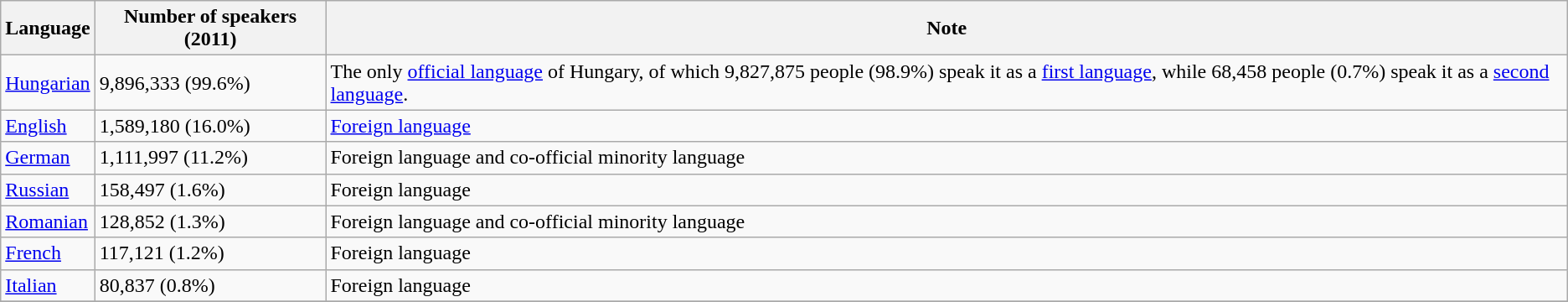<table class="wikitable">
<tr>
<th>Language</th>
<th>Number of speakers (2011)</th>
<th>Note</th>
</tr>
<tr>
<td><a href='#'>Hungarian</a></td>
<td>9,896,333 (99.6%)</td>
<td>The only <a href='#'>official language</a> of Hungary, of which 9,827,875 people (98.9%) speak it as a <a href='#'>first language</a>, while 68,458 people (0.7%) speak it as a <a href='#'>second language</a>.</td>
</tr>
<tr>
<td><a href='#'>English</a></td>
<td>1,589,180 (16.0%)</td>
<td><a href='#'>Foreign language</a></td>
</tr>
<tr>
<td><a href='#'>German</a></td>
<td>1,111,997 (11.2%)</td>
<td>Foreign language and co-official minority language</td>
</tr>
<tr>
<td><a href='#'>Russian</a></td>
<td>158,497 (1.6%)</td>
<td>Foreign language</td>
</tr>
<tr>
<td><a href='#'>Romanian</a></td>
<td>128,852 (1.3%)</td>
<td>Foreign language and co-official minority language</td>
</tr>
<tr>
<td><a href='#'>French</a></td>
<td>117,121 (1.2%)</td>
<td>Foreign language</td>
</tr>
<tr>
<td><a href='#'>Italian</a></td>
<td>80,837 (0.8%)</td>
<td>Foreign language</td>
</tr>
<tr>
</tr>
</table>
